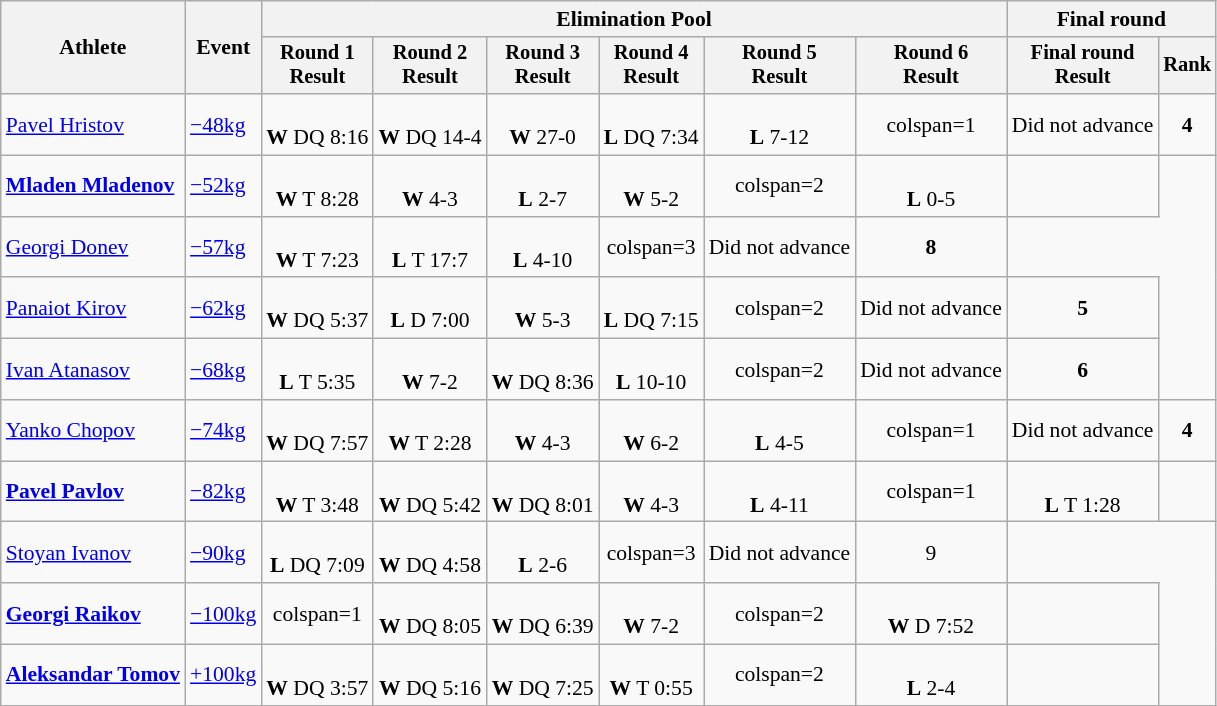<table class="wikitable" style="font-size:90%">
<tr>
<th rowspan="2">Athlete</th>
<th rowspan="2">Event</th>
<th colspan=6>Elimination Pool</th>
<th colspan=2>Final round</th>
</tr>
<tr style="font-size: 95%">
<th>Round 1<br>Result</th>
<th>Round 2<br>Result</th>
<th>Round 3<br>Result</th>
<th>Round 4<br>Result</th>
<th>Round 5<br>Result</th>
<th>Round 6<br>Result</th>
<th>Final round<br>Result</th>
<th>Rank</th>
</tr>
<tr align=center>
<td align=left><a href='#'>Pavel Hristov</a></td>
<td align=left><a href='#'>−48kg</a></td>
<td><br><strong>W</strong> DQ 8:16</td>
<td><br><strong>W</strong> DQ 14-4</td>
<td><br><strong>W</strong> 27-0</td>
<td><br><strong>L</strong> DQ 7:34</td>
<td><br><strong>L</strong> 7-12</td>
<td>colspan=1 </td>
<td>Did not advance</td>
<td><strong>4</strong></td>
</tr>
<tr align=center>
<td align=left><strong><a href='#'>Mladen Mladenov</a></strong></td>
<td align=left><a href='#'>−52kg</a></td>
<td><br><strong>W</strong> T 8:28</td>
<td><br><strong>W</strong> 4-3</td>
<td><br><strong>L</strong> 2-7</td>
<td><br><strong>W</strong> 5-2</td>
<td>colspan=2 </td>
<td><br><strong>L</strong> 0-5</td>
<td></td>
</tr>
<tr align=center>
<td align=left><a href='#'>Georgi Donev</a></td>
<td align=left><a href='#'>−57kg</a></td>
<td><br><strong>W</strong> T 7:23</td>
<td><br><strong>L</strong> T 17:7</td>
<td><br><strong>L</strong> 4-10</td>
<td>colspan=3 </td>
<td>Did not advance</td>
<td><strong>8</strong></td>
</tr>
<tr align=center>
<td align=left><a href='#'>Panaiot Kirov</a></td>
<td align=left><a href='#'>−62kg</a></td>
<td><br><strong>W</strong> DQ 5:37</td>
<td><br><strong>L</strong> D 7:00</td>
<td><br><strong>W</strong> 5-3</td>
<td><br><strong>L</strong> DQ 7:15</td>
<td>colspan=2 </td>
<td>Did not advance</td>
<td><strong>5</strong></td>
</tr>
<tr align=center>
<td align=left><a href='#'>Ivan Atanasov</a></td>
<td align=left><a href='#'>−68kg</a></td>
<td><br><strong>L</strong> T 5:35</td>
<td><br><strong>W</strong> 7-2</td>
<td><br><strong>W</strong> DQ 8:36</td>
<td><br><strong>L</strong> 10-10</td>
<td>colspan=2 </td>
<td>Did not advance</td>
<td><strong>6</strong></td>
</tr>
<tr align=center>
<td align=left><a href='#'>Yanko Chopov</a></td>
<td align=left><a href='#'>−74kg</a></td>
<td><br><strong>W</strong> DQ 7:57</td>
<td><br><strong>W</strong> T 2:28</td>
<td><br><strong>W</strong> 4-3</td>
<td><br><strong>W</strong> 6-2</td>
<td><br><strong>L</strong> 4-5</td>
<td>colspan=1 </td>
<td>Did not advance</td>
<td><strong>4</strong></td>
</tr>
<tr align=center>
<td align=left><strong><a href='#'>Pavel Pavlov</a></strong></td>
<td align=left><a href='#'>−82kg</a></td>
<td><br><strong>W</strong> T 3:48</td>
<td><br><strong>W</strong> DQ 5:42</td>
<td><br><strong>W</strong> DQ 8:01</td>
<td><br><strong>W</strong> 4-3</td>
<td><br><strong>L</strong> 4-11</td>
<td>colspan=1 </td>
<td><br><strong>L</strong> T 1:28</td>
<td></td>
</tr>
<tr align=center>
<td align=left><a href='#'>Stoyan Ivanov</a></td>
<td align=left><a href='#'>−90kg</a></td>
<td><br><strong>L</strong> DQ 7:09</td>
<td><br><strong>W</strong> DQ 4:58</td>
<td><br><strong>L</strong> 2-6</td>
<td>colspan=3 </td>
<td>Did not advance</td>
<td>9</td>
</tr>
<tr align=center>
<td align=left><strong><a href='#'>Georgi Raikov</a></strong></td>
<td align=left><a href='#'>−100kg</a></td>
<td>colspan=1 </td>
<td><br><strong>W</strong> DQ 8:05</td>
<td><br><strong>W</strong> DQ 6:39</td>
<td><br><strong>W</strong> 7-2</td>
<td>colspan=2 </td>
<td><br><strong>W</strong> D 7:52</td>
<td></td>
</tr>
<tr align=center>
<td align=left><strong><a href='#'>Aleksandar Tomov</a></strong></td>
<td align=left><a href='#'>+100kg</a></td>
<td><br><strong>W</strong> DQ 3:57</td>
<td><br><strong>W</strong> DQ 5:16</td>
<td><br><strong>W</strong> DQ 7:25</td>
<td><br><strong>W</strong> T 0:55</td>
<td>colspan=2 </td>
<td><br><strong>L</strong> 2-4</td>
<td></td>
</tr>
</table>
